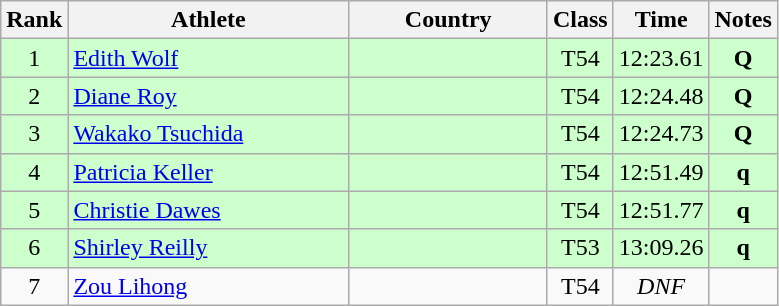<table class="wikitable sortable" style="text-align:center">
<tr>
<th>Rank</th>
<th style="width:180px">Athlete</th>
<th style="width:125px">Country</th>
<th>Class</th>
<th>Time</th>
<th>Notes</th>
</tr>
<tr style="background:#cfc;">
<td>1</td>
<td style="text-align:left;"><a href='#'>Edith Wolf</a></td>
<td style="text-align:left;"></td>
<td>T54</td>
<td>12:23.61</td>
<td><strong>Q</strong></td>
</tr>
<tr style="background:#cfc;">
<td>2</td>
<td style="text-align:left;"><a href='#'>Diane Roy</a></td>
<td style="text-align:left;"></td>
<td>T54</td>
<td>12:24.48</td>
<td><strong>Q</strong></td>
</tr>
<tr style="background:#cfc;">
<td>3</td>
<td style="text-align:left;"><a href='#'>Wakako Tsuchida</a></td>
<td style="text-align:left;"></td>
<td>T54</td>
<td>12:24.73</td>
<td><strong>Q</strong></td>
</tr>
<tr style="background:#cfc;">
<td>4</td>
<td style="text-align:left;"><a href='#'>Patricia Keller</a></td>
<td style="text-align:left;"></td>
<td>T54</td>
<td>12:51.49</td>
<td><strong>q</strong></td>
</tr>
<tr style="background:#cfc;">
<td>5</td>
<td style="text-align:left;"><a href='#'>Christie Dawes</a></td>
<td style="text-align:left;"></td>
<td>T54</td>
<td>12:51.77</td>
<td><strong>q</strong></td>
</tr>
<tr style="background:#cfc;">
<td>6</td>
<td style="text-align:left;"><a href='#'>Shirley Reilly</a></td>
<td style="text-align:left;"></td>
<td>T53</td>
<td>13:09.26</td>
<td><strong>q</strong></td>
</tr>
<tr>
<td>7</td>
<td style="text-align:left;"><a href='#'>Zou Lihong</a></td>
<td style="text-align:left;"></td>
<td>T54</td>
<td><em>DNF</em></td>
<td></td>
</tr>
</table>
